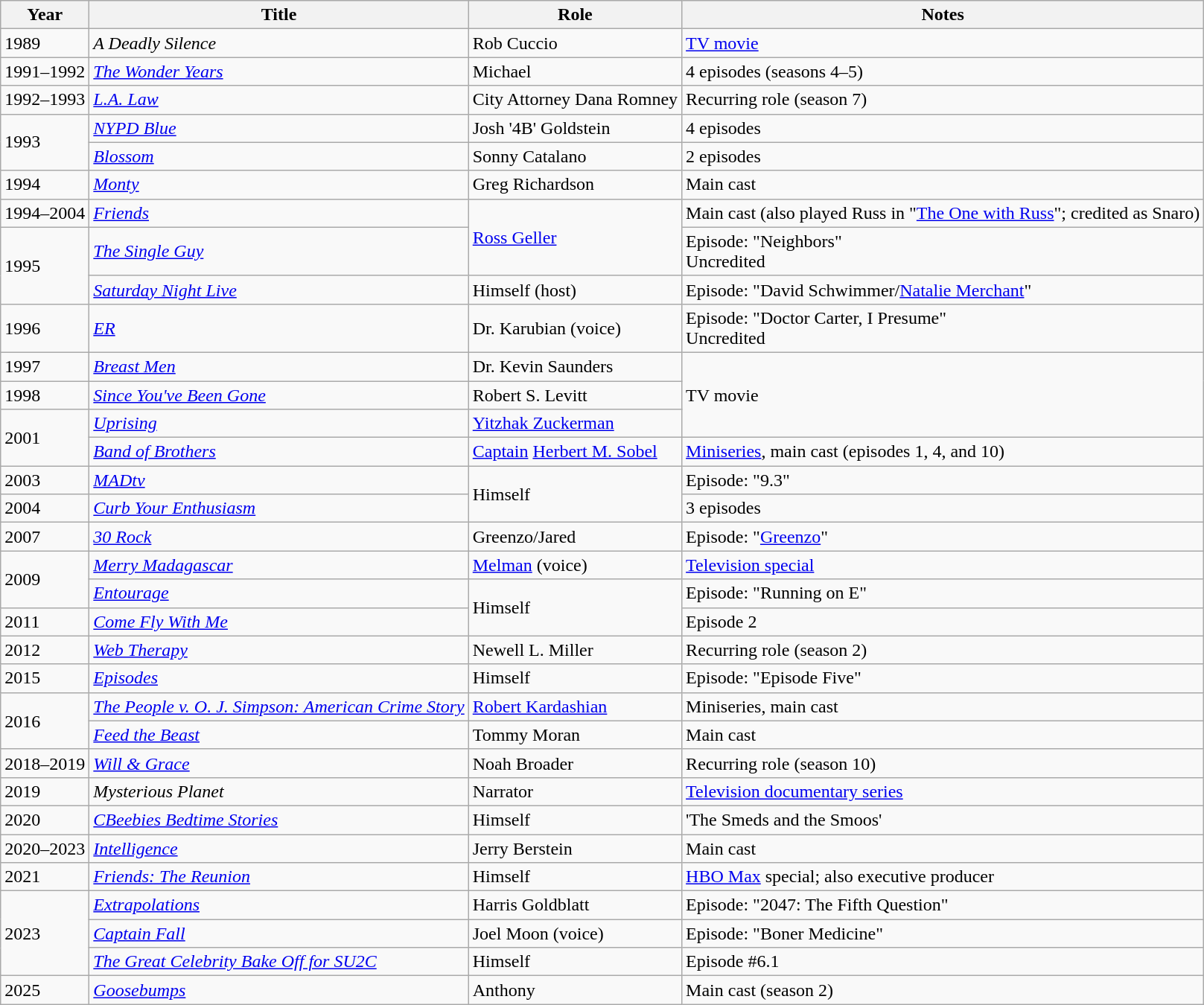<table class="wikitable sortable">
<tr>
<th>Year</th>
<th>Title</th>
<th>Role</th>
<th>Notes</th>
</tr>
<tr>
<td>1989</td>
<td><em>A Deadly Silence</em></td>
<td>Rob Cuccio</td>
<td><a href='#'>TV movie</a></td>
</tr>
<tr>
<td>1991–1992</td>
<td><em><a href='#'>The Wonder Years</a></em></td>
<td>Michael</td>
<td>4 episodes (seasons 4–5)</td>
</tr>
<tr>
<td>1992–1993</td>
<td><em><a href='#'>L.A. Law</a></em></td>
<td>City Attorney Dana Romney</td>
<td>Recurring role (season 7)</td>
</tr>
<tr>
<td rowspan="2">1993</td>
<td><em><a href='#'>NYPD Blue</a></em></td>
<td>Josh '4B' Goldstein</td>
<td>4 episodes</td>
</tr>
<tr>
<td><em><a href='#'>Blossom</a></em></td>
<td>Sonny Catalano</td>
<td>2 episodes</td>
</tr>
<tr>
<td>1994</td>
<td><em><a href='#'>Monty</a></em></td>
<td>Greg Richardson</td>
<td>Main cast</td>
</tr>
<tr>
<td>1994–2004</td>
<td><em><a href='#'>Friends</a></em></td>
<td rowspan="2"><a href='#'>Ross Geller</a></td>
<td>Main cast (also played Russ in "<a href='#'>The One with Russ</a>"; credited as Snaro)</td>
</tr>
<tr>
<td rowspan="2">1995</td>
<td><em><a href='#'>The Single Guy</a></em></td>
<td>Episode: "Neighbors"<br>Uncredited</td>
</tr>
<tr>
<td><em><a href='#'>Saturday Night Live</a></em></td>
<td>Himself (host)</td>
<td>Episode: "David Schwimmer/<a href='#'>Natalie Merchant</a>"</td>
</tr>
<tr>
<td>1996</td>
<td><em><a href='#'>ER</a></em></td>
<td>Dr. Karubian (voice)</td>
<td>Episode: "Doctor Carter, I Presume"<br>Uncredited</td>
</tr>
<tr>
<td>1997</td>
<td><em><a href='#'>Breast Men</a></em></td>
<td>Dr. Kevin Saunders</td>
<td rowspan="3">TV movie</td>
</tr>
<tr>
<td>1998</td>
<td><em><a href='#'>Since You've Been Gone</a></em></td>
<td>Robert S. Levitt</td>
</tr>
<tr>
<td rowspan="2">2001</td>
<td><em><a href='#'>Uprising</a></em></td>
<td><a href='#'>Yitzhak Zuckerman</a></td>
</tr>
<tr>
<td><em><a href='#'>Band of Brothers</a></em></td>
<td><a href='#'>Captain</a> <a href='#'>Herbert M. Sobel</a></td>
<td><a href='#'>Miniseries</a>, main cast (episodes 1, 4, and 10)</td>
</tr>
<tr>
<td>2003</td>
<td><em><a href='#'>MADtv</a></em></td>
<td rowspan="2">Himself</td>
<td>Episode: "9.3"</td>
</tr>
<tr>
<td>2004</td>
<td><em><a href='#'>Curb Your Enthusiasm</a></em></td>
<td>3 episodes</td>
</tr>
<tr>
<td>2007</td>
<td><em><a href='#'>30 Rock</a></em></td>
<td>Greenzo/Jared</td>
<td>Episode: "<a href='#'>Greenzo</a>"</td>
</tr>
<tr>
<td rowspan="2">2009</td>
<td><em><a href='#'>Merry Madagascar</a></em></td>
<td><a href='#'>Melman</a> (voice)</td>
<td><a href='#'>Television special</a></td>
</tr>
<tr>
<td><em><a href='#'>Entourage</a></em></td>
<td rowspan="2">Himself</td>
<td>Episode: "Running on E"</td>
</tr>
<tr>
<td>2011</td>
<td><em><a href='#'>Come Fly With Me</a></em></td>
<td>Episode 2</td>
</tr>
<tr>
<td>2012</td>
<td><em><a href='#'>Web Therapy</a></em></td>
<td>Newell L. Miller</td>
<td>Recurring role (season 2)</td>
</tr>
<tr>
<td>2015</td>
<td><em><a href='#'>Episodes</a></em></td>
<td>Himself</td>
<td>Episode: "Episode Five"</td>
</tr>
<tr>
<td rowspan="2">2016</td>
<td><em><a href='#'>The People v. O. J. Simpson: American Crime Story</a></em></td>
<td><a href='#'>Robert Kardashian</a></td>
<td>Miniseries, main cast</td>
</tr>
<tr>
<td><em><a href='#'>Feed the Beast</a></em></td>
<td>Tommy Moran</td>
<td>Main cast</td>
</tr>
<tr>
<td>2018–2019</td>
<td><em><a href='#'>Will & Grace</a></em></td>
<td>Noah Broader</td>
<td>Recurring role (season 10)</td>
</tr>
<tr>
<td>2019</td>
<td><em>Mysterious Planet</em></td>
<td>Narrator</td>
<td><a href='#'>Television documentary series</a></td>
</tr>
<tr>
<td>2020</td>
<td><a href='#'><em>CBeebies Bedtime Stories</em></a></td>
<td>Himself</td>
<td>'The Smeds and the Smoos'</td>
</tr>
<tr>
<td>2020–2023</td>
<td><em><a href='#'>Intelligence</a></em></td>
<td>Jerry Berstein</td>
<td>Main cast</td>
</tr>
<tr>
<td>2021</td>
<td><em><a href='#'>Friends: The Reunion</a></em></td>
<td>Himself</td>
<td><a href='#'>HBO Max</a> special; also executive producer</td>
</tr>
<tr>
<td rowspan="3">2023</td>
<td><em><a href='#'>Extrapolations</a></em></td>
<td>Harris Goldblatt</td>
<td>Episode: "2047: The Fifth Question"</td>
</tr>
<tr>
<td><em><a href='#'>Captain Fall</a></em></td>
<td>Joel Moon (voice)</td>
<td>Episode: "Boner Medicine"</td>
</tr>
<tr>
<td><a href='#'><em>The Great Celebrity Bake Off for SU2C</em></a></td>
<td>Himself</td>
<td>Episode #6.1</td>
</tr>
<tr>
<td>2025</td>
<td><em><a href='#'>Goosebumps</a></em></td>
<td>Anthony</td>
<td>Main cast (season 2)</td>
</tr>
</table>
